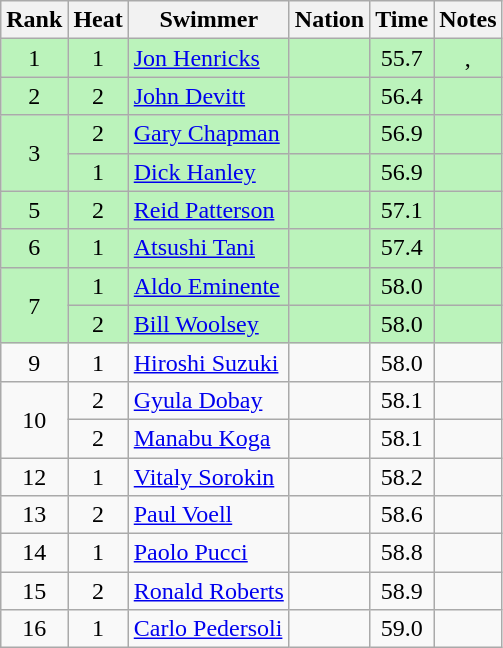<table class="wikitable sortable" style=text-align:center>
<tr>
<th>Rank</th>
<th>Heat</th>
<th>Swimmer</th>
<th>Nation</th>
<th>Time</th>
<th>Notes</th>
</tr>
<tr bgcolor=bbf3bb>
<td>1</td>
<td>1</td>
<td align=left><a href='#'>Jon Henricks</a></td>
<td align=left></td>
<td>55.7</td>
<td>, </td>
</tr>
<tr bgcolor=bbf3bb>
<td>2</td>
<td>2</td>
<td align=left><a href='#'>John Devitt</a></td>
<td align=left></td>
<td>56.4</td>
<td></td>
</tr>
<tr bgcolor=bbf3bb>
<td rowspan=2>3</td>
<td>2</td>
<td align=left><a href='#'>Gary Chapman</a></td>
<td align=left></td>
<td>56.9</td>
<td></td>
</tr>
<tr bgcolor=bbf3bb>
<td>1</td>
<td align=left><a href='#'>Dick Hanley</a></td>
<td align=left></td>
<td>56.9</td>
<td></td>
</tr>
<tr bgcolor=bbf3bb>
<td>5</td>
<td>2</td>
<td align=left><a href='#'>Reid Patterson</a></td>
<td align=left></td>
<td>57.1</td>
<td></td>
</tr>
<tr bgcolor=bbf3bb>
<td>6</td>
<td>1</td>
<td align=left><a href='#'>Atsushi Tani</a></td>
<td align=left></td>
<td>57.4</td>
<td></td>
</tr>
<tr bgcolor=bbf3bb>
<td rowspan=2>7</td>
<td>1</td>
<td align=left><a href='#'>Aldo Eminente</a></td>
<td align=left></td>
<td>58.0</td>
<td></td>
</tr>
<tr bgcolor=bbf3bb>
<td>2</td>
<td align=left><a href='#'>Bill Woolsey</a></td>
<td align=left></td>
<td>58.0</td>
<td></td>
</tr>
<tr>
<td>9</td>
<td>1</td>
<td align=left><a href='#'>Hiroshi Suzuki</a></td>
<td align=left></td>
<td>58.0</td>
<td></td>
</tr>
<tr>
<td rowspan=2>10</td>
<td>2</td>
<td align=left><a href='#'>Gyula Dobay</a></td>
<td align=left></td>
<td>58.1</td>
<td></td>
</tr>
<tr>
<td>2</td>
<td align=left><a href='#'>Manabu Koga</a></td>
<td align=left></td>
<td>58.1</td>
<td></td>
</tr>
<tr>
<td>12</td>
<td>1</td>
<td align=left><a href='#'>Vitaly Sorokin</a></td>
<td align=left></td>
<td>58.2</td>
<td></td>
</tr>
<tr>
<td>13</td>
<td>2</td>
<td align=left><a href='#'>Paul Voell</a></td>
<td align=left></td>
<td>58.6</td>
<td></td>
</tr>
<tr>
<td>14</td>
<td>1</td>
<td align=left><a href='#'>Paolo Pucci</a></td>
<td align=left></td>
<td>58.8</td>
<td></td>
</tr>
<tr>
<td>15</td>
<td>2</td>
<td align=left><a href='#'>Ronald Roberts</a></td>
<td align=left></td>
<td>58.9</td>
<td></td>
</tr>
<tr>
<td>16</td>
<td>1</td>
<td align=left><a href='#'>Carlo Pedersoli</a></td>
<td align=left></td>
<td>59.0</td>
<td></td>
</tr>
</table>
